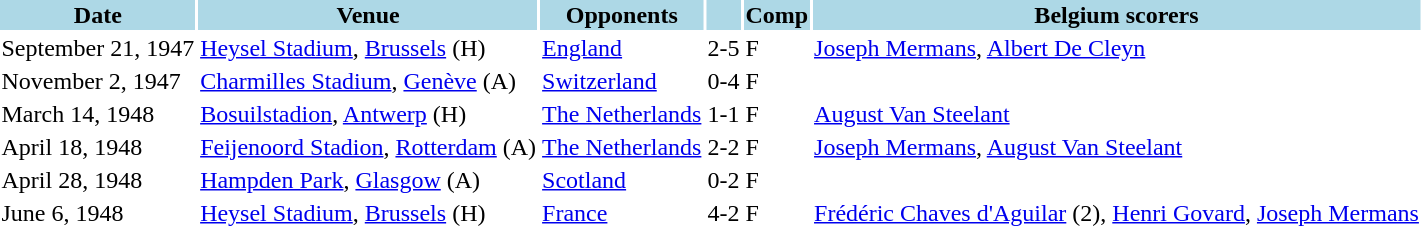<table>
<tr>
<th style="background: lightblue;">Date</th>
<th style="background: lightblue;">Venue</th>
<th style="background: lightblue;">Opponents</th>
<th style="background: lightblue;" align=center></th>
<th style="background: lightblue;" align=center>Comp</th>
<th style="background: lightblue;">Belgium scorers</th>
</tr>
<tr>
<td>September 21, 1947</td>
<td><a href='#'>Heysel Stadium</a>, <a href='#'>Brussels</a> (H)</td>
<td><a href='#'>England</a></td>
<td>2-5</td>
<td>F</td>
<td><a href='#'>Joseph Mermans</a>, <a href='#'>Albert De Cleyn</a></td>
</tr>
<tr>
<td>November 2, 1947</td>
<td><a href='#'>Charmilles Stadium</a>, <a href='#'>Genève</a> (A)</td>
<td><a href='#'>Switzerland</a></td>
<td>0-4</td>
<td>F</td>
<td></td>
</tr>
<tr>
<td>March 14, 1948</td>
<td><a href='#'>Bosuilstadion</a>, <a href='#'>Antwerp</a> (H)</td>
<td><a href='#'>The Netherlands</a></td>
<td>1-1</td>
<td>F</td>
<td><a href='#'>August Van Steelant</a></td>
</tr>
<tr>
<td>April 18, 1948</td>
<td><a href='#'>Feijenoord Stadion</a>, <a href='#'>Rotterdam</a> (A)</td>
<td><a href='#'>The Netherlands</a></td>
<td>2-2</td>
<td>F</td>
<td><a href='#'>Joseph Mermans</a>, <a href='#'>August Van Steelant</a></td>
</tr>
<tr>
<td>April 28, 1948</td>
<td><a href='#'>Hampden Park</a>, <a href='#'>Glasgow</a> (A)</td>
<td><a href='#'>Scotland</a></td>
<td>0-2</td>
<td>F</td>
<td></td>
</tr>
<tr>
<td>June 6, 1948</td>
<td><a href='#'>Heysel Stadium</a>, <a href='#'>Brussels</a> (H)</td>
<td><a href='#'>France</a></td>
<td>4-2</td>
<td>F</td>
<td><a href='#'>Frédéric Chaves d'Aguilar</a> (2), <a href='#'>Henri Govard</a>, <a href='#'>Joseph Mermans</a></td>
</tr>
</table>
